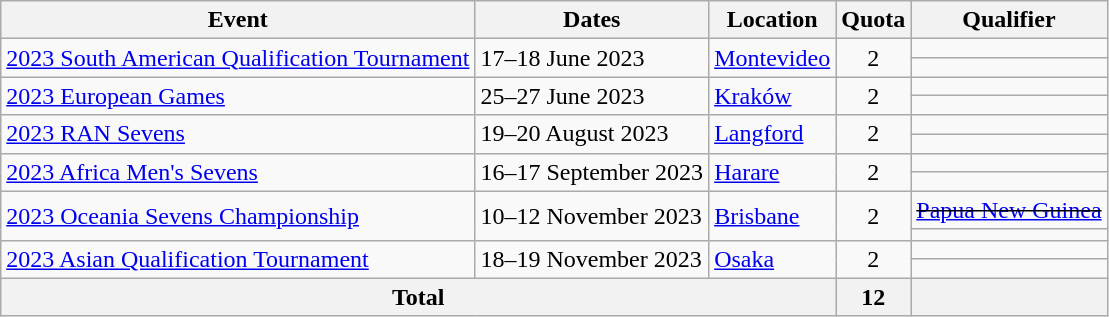<table class=wikitable>
<tr>
<th>Event</th>
<th>Dates</th>
<th>Location</th>
<th>Quota</th>
<th>Qualifier</th>
</tr>
<tr>
<td rowspan=2><a href='#'>2023 South American Qualification Tournament</a></td>
<td rowspan=2>17–18 June 2023</td>
<td rowspan=2> <a href='#'>Montevideo</a></td>
<td rowspan=2 align=center>2</td>
<td></td>
</tr>
<tr>
<td></td>
</tr>
<tr>
<td rowspan=2><a href='#'>2023 European Games</a></td>
<td rowspan=2>25–27 June 2023</td>
<td rowspan=2> <a href='#'>Kraków</a></td>
<td rowspan=2 align=center>2</td>
<td></td>
</tr>
<tr>
<td></td>
</tr>
<tr>
<td rowspan=2><a href='#'>2023 RAN Sevens</a></td>
<td rowspan=2>19–20 August 2023</td>
<td rowspan=2> <a href='#'>Langford</a></td>
<td rowspan=2 align=center>2</td>
<td></td>
</tr>
<tr>
<td></td>
</tr>
<tr>
<td rowspan=2><a href='#'>2023 Africa Men's Sevens</a></td>
<td rowspan=2>16–17 September 2023</td>
<td rowspan=2> <a href='#'>Harare</a></td>
<td rowspan=2 align=center>2</td>
<td></td>
</tr>
<tr>
<td></td>
</tr>
<tr>
<td rowspan=2><a href='#'>2023 Oceania Sevens Championship</a></td>
<td rowspan=2>10–12 November 2023</td>
<td rowspan=2> <a href='#'>Brisbane</a></td>
<td rowspan=2 align=center>2</td>
<td> <s><a href='#'>Papua New Guinea</a></s></td>
</tr>
<tr>
<td></td>
</tr>
<tr>
<td rowspan=2><a href='#'>2023 Asian Qualification Tournament</a></td>
<td rowspan=2>18–19 November 2023</td>
<td rowspan=2> <a href='#'>Osaka</a></td>
<td rowspan=2 align=center>2</td>
<td></td>
</tr>
<tr>
<td></td>
</tr>
<tr>
<th colspan=3>Total</th>
<th>12</th>
<th></th>
</tr>
</table>
